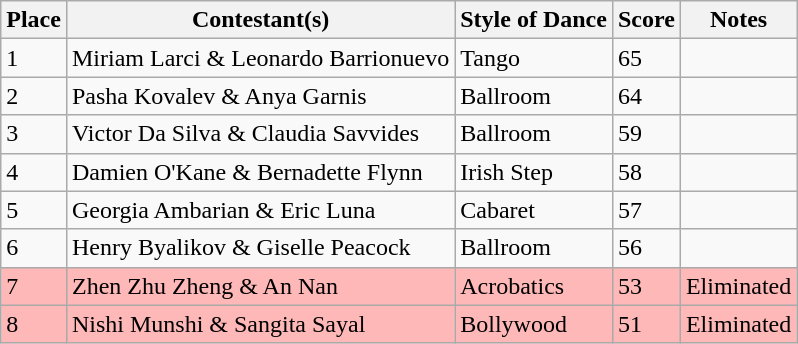<table class="wikitable sortable">
<tr>
<th>Place</th>
<th>Contestant(s)</th>
<th>Style of Dance</th>
<th>Score</th>
<th class="unsortable">Notes</th>
</tr>
<tr>
<td>1</td>
<td> Miriam Larci & Leonardo Barrionuevo</td>
<td>Tango</td>
<td>65</td>
<td></td>
</tr>
<tr>
<td>2</td>
<td> Pasha Kovalev & Anya Garnis</td>
<td>Ballroom</td>
<td>64</td>
<td></td>
</tr>
<tr>
<td>3</td>
<td> Victor Da Silva & Claudia Savvides</td>
<td>Ballroom</td>
<td>59</td>
<td></td>
</tr>
<tr>
<td>4</td>
<td> Damien O'Kane & Bernadette Flynn</td>
<td>Irish Step</td>
<td>58</td>
<td></td>
</tr>
<tr>
<td>5</td>
<td> Georgia Ambarian & Eric Luna</td>
<td>Cabaret</td>
<td>57</td>
<td></td>
</tr>
<tr>
<td>6</td>
<td> Henry Byalikov & Giselle Peacock</td>
<td>Ballroom</td>
<td>56</td>
<td></td>
</tr>
<tr bgcolor="#FFB8B8">
<td>7</td>
<td> Zhen Zhu Zheng & An Nan</td>
<td>Acrobatics</td>
<td>53</td>
<td>Eliminated</td>
</tr>
<tr bgcolor="#FFB8B8">
<td>8</td>
<td> Nishi Munshi & Sangita Sayal</td>
<td>Bollywood</td>
<td>51</td>
<td>Eliminated</td>
</tr>
</table>
